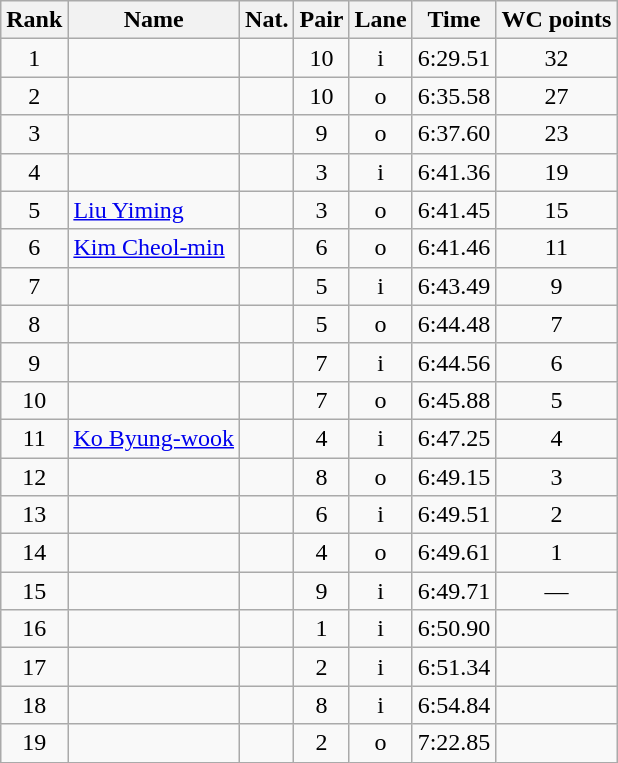<table class="wikitable sortable" style="text-align:center">
<tr>
<th>Rank</th>
<th>Name</th>
<th>Nat.</th>
<th>Pair</th>
<th>Lane</th>
<th>Time</th>
<th>WC points</th>
</tr>
<tr>
<td>1</td>
<td align=left></td>
<td></td>
<td>10</td>
<td>i</td>
<td>6:29.51</td>
<td>32</td>
</tr>
<tr>
<td>2</td>
<td align=left></td>
<td></td>
<td>10</td>
<td>o</td>
<td>6:35.58</td>
<td>27</td>
</tr>
<tr>
<td>3</td>
<td align=left></td>
<td></td>
<td>9</td>
<td>o</td>
<td>6:37.60</td>
<td>23</td>
</tr>
<tr>
<td>4</td>
<td align=left></td>
<td></td>
<td>3</td>
<td>i</td>
<td>6:41.36</td>
<td>19</td>
</tr>
<tr>
<td>5</td>
<td align=left><a href='#'>Liu Yiming</a></td>
<td></td>
<td>3</td>
<td>o</td>
<td>6:41.45</td>
<td>15</td>
</tr>
<tr>
<td>6</td>
<td align=left><a href='#'>Kim Cheol-min</a></td>
<td></td>
<td>6</td>
<td>o</td>
<td>6:41.46</td>
<td>11</td>
</tr>
<tr>
<td>7</td>
<td align=left></td>
<td></td>
<td>5</td>
<td>i</td>
<td>6:43.49</td>
<td>9</td>
</tr>
<tr>
<td>8</td>
<td align=left></td>
<td></td>
<td>5</td>
<td>o</td>
<td>6:44.48</td>
<td>7</td>
</tr>
<tr>
<td>9</td>
<td align=left></td>
<td></td>
<td>7</td>
<td>i</td>
<td>6:44.56</td>
<td>6</td>
</tr>
<tr>
<td>10</td>
<td align=left></td>
<td></td>
<td>7</td>
<td>o</td>
<td>6:45.88</td>
<td>5</td>
</tr>
<tr>
<td>11</td>
<td align=left><a href='#'>Ko Byung-wook</a></td>
<td></td>
<td>4</td>
<td>i</td>
<td>6:47.25</td>
<td>4</td>
</tr>
<tr>
<td>12</td>
<td align=left></td>
<td></td>
<td>8</td>
<td>o</td>
<td>6:49.15</td>
<td>3</td>
</tr>
<tr>
<td>13</td>
<td align=left></td>
<td></td>
<td>6</td>
<td>i</td>
<td>6:49.51</td>
<td>2</td>
</tr>
<tr>
<td>14</td>
<td align=left></td>
<td></td>
<td>4</td>
<td>o</td>
<td>6:49.61</td>
<td>1</td>
</tr>
<tr>
<td>15</td>
<td align=left></td>
<td></td>
<td>9</td>
<td>i</td>
<td>6:49.71</td>
<td>—</td>
</tr>
<tr>
<td>16</td>
<td align=left></td>
<td></td>
<td>1</td>
<td>i</td>
<td>6:50.90</td>
<td></td>
</tr>
<tr>
<td>17</td>
<td align=left></td>
<td></td>
<td>2</td>
<td>i</td>
<td>6:51.34</td>
<td></td>
</tr>
<tr>
<td>18</td>
<td align=left></td>
<td></td>
<td>8</td>
<td>i</td>
<td>6:54.84</td>
<td></td>
</tr>
<tr>
<td>19</td>
<td align=left></td>
<td></td>
<td>2</td>
<td>o</td>
<td>7:22.85</td>
<td></td>
</tr>
</table>
